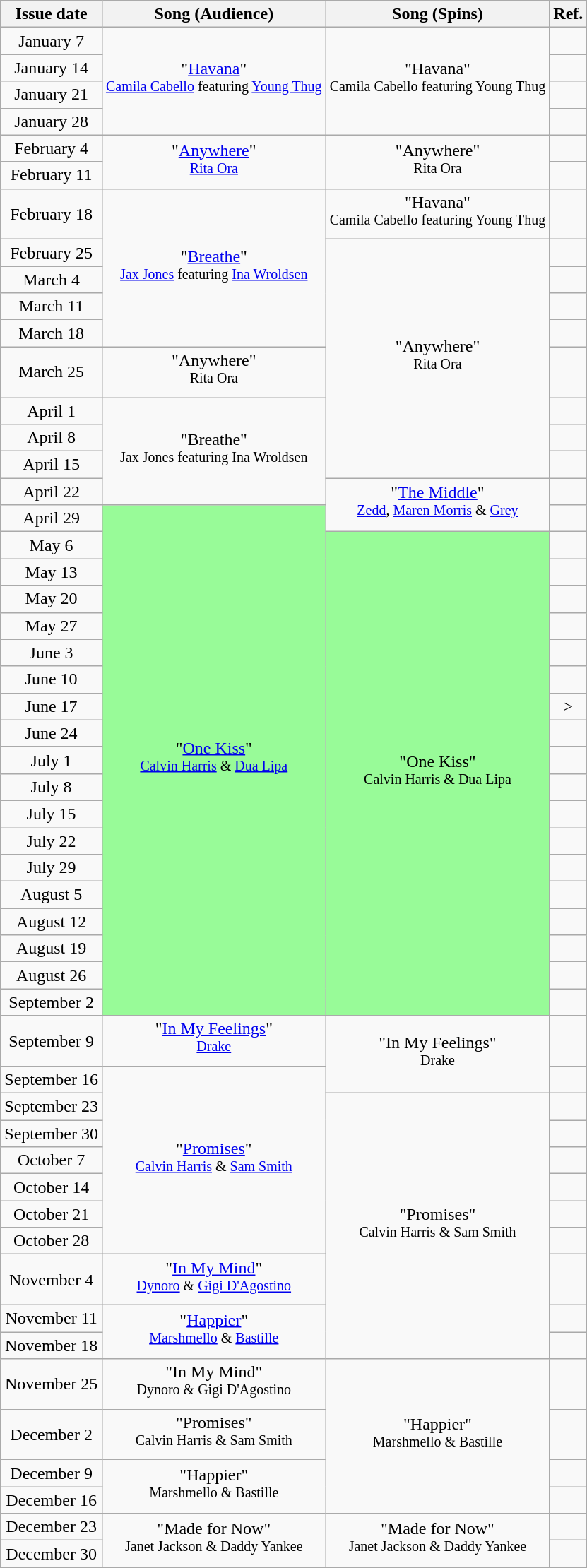<table class="wikitable" style="text-align: center;">
<tr>
<th>Issue date</th>
<th>Song (Audience)</th>
<th>Song (Spins)</th>
<th>Ref.</th>
</tr>
<tr>
<td>January 7</td>
<td rowspan="4">"<a href='#'>Havana</a>"<br><sup><a href='#'>Camila Cabello</a> featuring <a href='#'>Young Thug</a></sup></td>
<td rowspan="4">"Havana"<br><sup>Camila Cabello featuring Young Thug</sup></td>
<td></td>
</tr>
<tr>
<td>January 14</td>
<td></td>
</tr>
<tr>
<td>January 21</td>
<td></td>
</tr>
<tr>
<td>January 28</td>
<td></td>
</tr>
<tr>
<td>February 4</td>
<td rowspan="2">"<a href='#'>Anywhere</a>"<br><sup><a href='#'>Rita Ora</a></sup></td>
<td rowspan="2">"Anywhere"<br><sup>Rita Ora</sup></td>
<td></td>
</tr>
<tr>
<td>February 11</td>
<td></td>
</tr>
<tr>
<td>February 18</td>
<td rowspan="5">"<a href='#'>Breathe</a>"<br><sup><a href='#'>Jax Jones</a> featuring <a href='#'>Ina Wroldsen</a></sup></td>
<td>"Havana"<br><sup>Camila Cabello featuring Young Thug</sup></td>
<td></td>
</tr>
<tr>
<td>February 25</td>
<td rowspan="8">"Anywhere"<br><sup>Rita Ora</sup></td>
<td></td>
</tr>
<tr>
<td>March 4</td>
<td></td>
</tr>
<tr>
<td>March 11</td>
<td></td>
</tr>
<tr>
<td>March 18</td>
<td></td>
</tr>
<tr>
<td>March 25</td>
<td>"Anywhere"<br><sup>Rita Ora</sup></td>
<td></td>
</tr>
<tr>
<td>April 1</td>
<td rowspan="4">"Breathe"<br><sup>Jax Jones featuring Ina Wroldsen</sup></td>
<td></td>
</tr>
<tr>
<td>April 8</td>
<td></td>
</tr>
<tr>
<td>April 15</td>
<td></td>
</tr>
<tr>
<td>April 22</td>
<td rowspan="2">"<a href='#'>The Middle</a>"<br><sup><a href='#'>Zedd</a>, <a href='#'>Maren Morris</a> & <a href='#'>Grey</a></sup></td>
<td></td>
</tr>
<tr>
<td>April 29</td>
<td bgcolor=#98FB98 rowspan="19">"<a href='#'>One Kiss</a>"<br><sup><a href='#'>Calvin Harris</a> & <a href='#'>Dua Lipa</a></sup></td>
<td></td>
</tr>
<tr>
<td>May 6</td>
<td bgcolor=#98FB98 rowspan="18">"One Kiss"<br><sup>Calvin Harris & Dua Lipa</sup></td>
<td></td>
</tr>
<tr>
<td>May 13</td>
<td></td>
</tr>
<tr>
<td>May 20</td>
<td></td>
</tr>
<tr>
<td>May 27</td>
<td></td>
</tr>
<tr>
<td>June 3</td>
<td></td>
</tr>
<tr>
<td>June 10</td>
<td></td>
</tr>
<tr>
<td>June 17</td>
<td>></td>
</tr>
<tr>
<td>June 24</td>
<td></td>
</tr>
<tr>
<td>July 1</td>
<td></td>
</tr>
<tr>
<td>July 8</td>
<td></td>
</tr>
<tr>
<td>July 15</td>
<td></td>
</tr>
<tr>
<td>July 22</td>
<td></td>
</tr>
<tr>
<td>July 29</td>
<td></td>
</tr>
<tr>
<td>August 5</td>
<td></td>
</tr>
<tr>
<td>August 12</td>
<td></td>
</tr>
<tr>
<td>August 19</td>
<td></td>
</tr>
<tr>
<td>August 26</td>
<td></td>
</tr>
<tr>
<td>September 2</td>
<td></td>
</tr>
<tr>
<td>September 9</td>
<td>"<a href='#'>In My Feelings</a>"<br><sup><a href='#'>Drake</a></sup></td>
<td rowspan="2">"In My Feelings"<br><sup>Drake</sup></td>
<td></td>
</tr>
<tr>
<td>September 16</td>
<td rowspan="7">"<a href='#'>Promises</a>"<br><sup><a href='#'>Calvin Harris</a> & <a href='#'>Sam Smith</a></sup></td>
<td></td>
</tr>
<tr>
<td>September 23</td>
<td rowspan="9">"Promises"<br><sup>Calvin Harris & Sam Smith</sup></td>
<td></td>
</tr>
<tr>
<td>September 30</td>
<td></td>
</tr>
<tr>
<td>October 7</td>
<td></td>
</tr>
<tr>
<td>October 14</td>
<td></td>
</tr>
<tr>
<td>October 21</td>
<td></td>
</tr>
<tr>
<td>October 28</td>
<td></td>
</tr>
<tr>
<td>November 4</td>
<td>"<a href='#'>In My Mind</a>"<br><sup><a href='#'>Dynoro</a> & <a href='#'>Gigi D'Agostino</a></sup></td>
<td></td>
</tr>
<tr>
<td>November 11</td>
<td rowspan="2">"<a href='#'>Happier</a>"<br><sup><a href='#'>Marshmello</a> & <a href='#'>Bastille</a></sup></td>
<td></td>
</tr>
<tr>
<td>November 18</td>
<td></td>
</tr>
<tr>
<td>November 25</td>
<td>"In My Mind"<br><sup>Dynoro & Gigi D'Agostino</sup></td>
<td rowspan="4">"Happier"<br><sup>Marshmello & Bastille</sup></td>
<td></td>
</tr>
<tr>
<td>December 2</td>
<td>"Promises"<br><sup>Calvin Harris & Sam Smith</sup></td>
<td></td>
</tr>
<tr>
<td>December 9</td>
<td rowspan="2">"Happier"<br><sup>Marshmello & Bastille</sup></td>
<td></td>
</tr>
<tr>
<td>December 16</td>
<td></td>
</tr>
<tr>
<td>December 23</td>
<td rowspan="2">"Made for Now"<br><sup>Janet Jackson & Daddy Yankee</sup></td>
<td rowspan="2">"Made for Now"<br><sup>Janet Jackson & Daddy Yankee</sup></td>
<td></td>
</tr>
<tr>
<td>December 30</td>
<td></td>
</tr>
<tr>
</tr>
</table>
